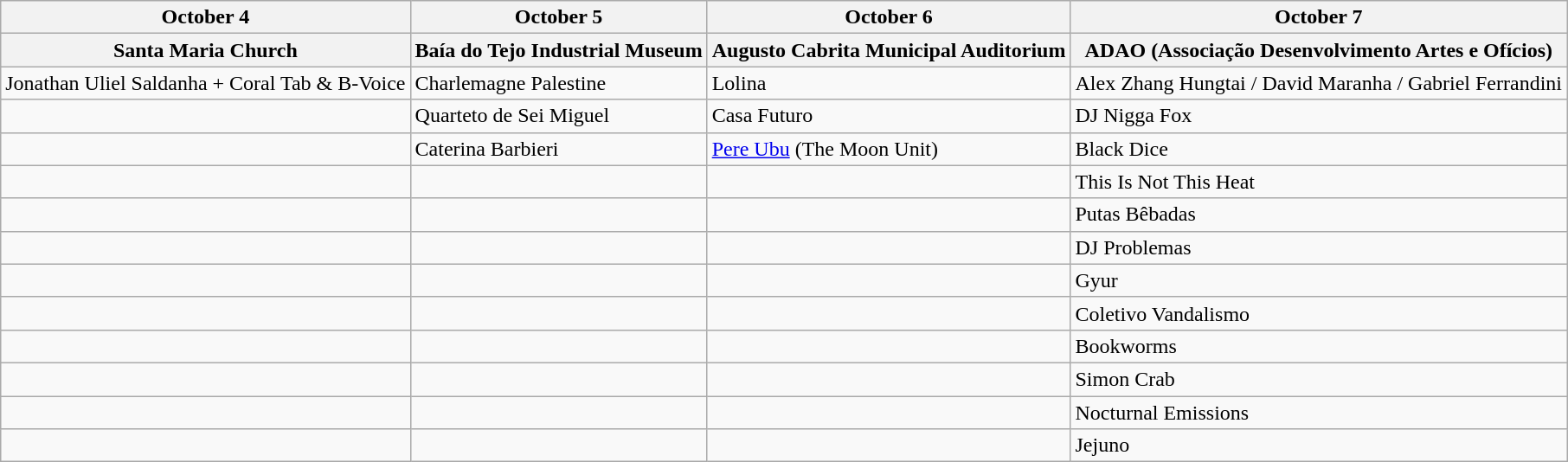<table class="wikitable">
<tr>
<th><strong>October 4</strong></th>
<th><strong>October 5</strong></th>
<th><strong>October 6</strong></th>
<th><strong>October 7</strong></th>
</tr>
<tr>
<th><strong>Santa Maria Church</strong></th>
<th><strong>Baía do Tejo Industrial Museum</strong></th>
<th><strong>Augusto Cabrita Municipal Auditorium</strong></th>
<th><strong>ADAO (Associação Desenvolvimento Artes e Ofícios)</strong></th>
</tr>
<tr>
<td>Jonathan Uliel Saldanha + Coral Tab & B-Voice</td>
<td>Charlemagne Palestine</td>
<td>Lolina</td>
<td>Alex Zhang Hungtai / David Maranha / Gabriel Ferrandini</td>
</tr>
<tr>
<td></td>
<td>Quarteto de Sei Miguel</td>
<td>Casa Futuro</td>
<td>DJ Nigga Fox</td>
</tr>
<tr>
<td></td>
<td>Caterina Barbieri</td>
<td><a href='#'>Pere Ubu</a> (The Moon Unit)</td>
<td>Black Dice</td>
</tr>
<tr>
<td></td>
<td></td>
<td></td>
<td>This Is Not This Heat</td>
</tr>
<tr>
<td></td>
<td></td>
<td></td>
<td>Putas Bêbadas</td>
</tr>
<tr>
<td></td>
<td></td>
<td></td>
<td>DJ Problemas</td>
</tr>
<tr>
<td></td>
<td></td>
<td></td>
<td>Gyur</td>
</tr>
<tr>
<td></td>
<td></td>
<td></td>
<td>Coletivo Vandalismo</td>
</tr>
<tr>
<td></td>
<td></td>
<td></td>
<td>Bookworms</td>
</tr>
<tr>
<td></td>
<td></td>
<td></td>
<td>Simon Crab</td>
</tr>
<tr>
<td></td>
<td></td>
<td></td>
<td>Nocturnal Emissions</td>
</tr>
<tr>
<td></td>
<td></td>
<td></td>
<td>Jejuno</td>
</tr>
</table>
